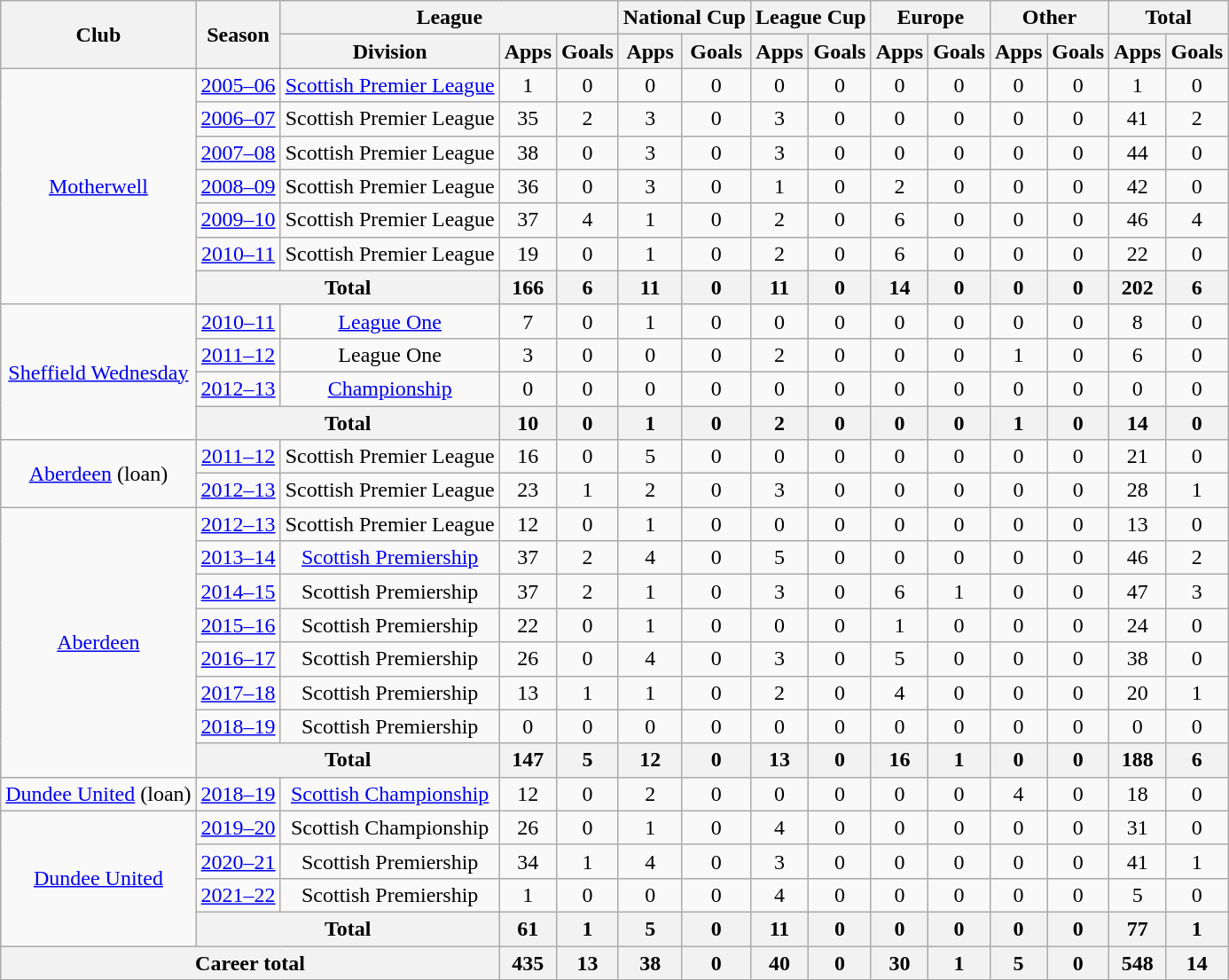<table class="wikitable" style="text-align:center">
<tr>
<th rowspan="2">Club</th>
<th rowspan="2">Season</th>
<th colspan="3">League</th>
<th colspan="2">National Cup</th>
<th colspan="2">League Cup</th>
<th colspan="2">Europe</th>
<th colspan="2">Other</th>
<th colspan="2">Total</th>
</tr>
<tr>
<th>Division</th>
<th>Apps</th>
<th>Goals</th>
<th>Apps</th>
<th>Goals</th>
<th>Apps</th>
<th>Goals</th>
<th>Apps</th>
<th>Goals</th>
<th>Apps</th>
<th>Goals</th>
<th>Apps</th>
<th>Goals</th>
</tr>
<tr>
<td rowspan="7"><a href='#'>Motherwell</a></td>
<td><a href='#'>2005–06</a></td>
<td><a href='#'>Scottish Premier League</a></td>
<td>1</td>
<td>0</td>
<td>0</td>
<td>0</td>
<td>0</td>
<td>0</td>
<td>0</td>
<td>0</td>
<td>0</td>
<td>0</td>
<td>1</td>
<td>0</td>
</tr>
<tr>
<td><a href='#'>2006–07</a></td>
<td>Scottish Premier League</td>
<td>35</td>
<td>2</td>
<td>3</td>
<td>0</td>
<td>3</td>
<td>0</td>
<td>0</td>
<td>0</td>
<td>0</td>
<td>0</td>
<td>41</td>
<td>2</td>
</tr>
<tr>
<td><a href='#'>2007–08</a></td>
<td>Scottish Premier League</td>
<td>38</td>
<td>0</td>
<td>3</td>
<td>0</td>
<td>3</td>
<td>0</td>
<td>0</td>
<td>0</td>
<td>0</td>
<td>0</td>
<td>44</td>
<td>0</td>
</tr>
<tr>
<td><a href='#'>2008–09</a></td>
<td>Scottish Premier League</td>
<td>36</td>
<td>0</td>
<td>3</td>
<td>0</td>
<td>1</td>
<td>0</td>
<td>2</td>
<td>0</td>
<td>0</td>
<td>0</td>
<td>42</td>
<td>0</td>
</tr>
<tr>
<td><a href='#'>2009–10</a></td>
<td>Scottish Premier League</td>
<td>37</td>
<td>4</td>
<td>1</td>
<td>0</td>
<td>2</td>
<td>0</td>
<td>6</td>
<td>0</td>
<td>0</td>
<td>0</td>
<td>46</td>
<td>4</td>
</tr>
<tr>
<td><a href='#'>2010–11</a></td>
<td>Scottish Premier League</td>
<td>19</td>
<td>0</td>
<td>1</td>
<td>0</td>
<td>2</td>
<td>0</td>
<td>6</td>
<td>0</td>
<td>0</td>
<td>0</td>
<td>22</td>
<td>0</td>
</tr>
<tr>
<th colspan=2>Total</th>
<th>166</th>
<th>6</th>
<th>11</th>
<th>0</th>
<th>11</th>
<th>0</th>
<th>14</th>
<th>0</th>
<th>0</th>
<th>0</th>
<th>202</th>
<th>6</th>
</tr>
<tr>
<td rowspan="4"><a href='#'>Sheffield Wednesday</a></td>
<td><a href='#'>2010–11</a></td>
<td><a href='#'>League One</a></td>
<td>7</td>
<td>0</td>
<td>1</td>
<td>0</td>
<td>0</td>
<td>0</td>
<td>0</td>
<td>0</td>
<td>0</td>
<td>0</td>
<td>8</td>
<td>0</td>
</tr>
<tr>
<td><a href='#'>2011–12</a></td>
<td>League One</td>
<td>3</td>
<td>0</td>
<td>0</td>
<td>0</td>
<td>2</td>
<td>0</td>
<td>0</td>
<td>0</td>
<td>1</td>
<td>0</td>
<td>6</td>
<td>0</td>
</tr>
<tr>
<td><a href='#'>2012–13</a></td>
<td><a href='#'>Championship</a></td>
<td>0</td>
<td>0</td>
<td>0</td>
<td>0</td>
<td>0</td>
<td>0</td>
<td>0</td>
<td>0</td>
<td>0</td>
<td>0</td>
<td>0</td>
<td>0</td>
</tr>
<tr>
<th colspan=2>Total</th>
<th>10</th>
<th>0</th>
<th>1</th>
<th>0</th>
<th>2</th>
<th>0</th>
<th>0</th>
<th>0</th>
<th>1</th>
<th>0</th>
<th>14</th>
<th>0</th>
</tr>
<tr>
<td rowspan="2"><a href='#'>Aberdeen</a> (loan)</td>
<td><a href='#'>2011–12</a></td>
<td>Scottish Premier League</td>
<td>16</td>
<td>0</td>
<td>5</td>
<td>0</td>
<td>0</td>
<td>0</td>
<td>0</td>
<td>0</td>
<td>0</td>
<td>0</td>
<td>21</td>
<td>0</td>
</tr>
<tr>
<td><a href='#'>2012–13</a></td>
<td>Scottish Premier League</td>
<td>23</td>
<td>1</td>
<td>2</td>
<td>0</td>
<td>3</td>
<td>0</td>
<td>0</td>
<td>0</td>
<td>0</td>
<td>0</td>
<td>28</td>
<td>1</td>
</tr>
<tr>
<td rowspan="8"><a href='#'>Aberdeen</a></td>
<td><a href='#'>2012–13</a></td>
<td>Scottish Premier League</td>
<td>12</td>
<td>0</td>
<td>1</td>
<td>0</td>
<td>0</td>
<td>0</td>
<td>0</td>
<td>0</td>
<td>0</td>
<td>0</td>
<td>13</td>
<td>0</td>
</tr>
<tr>
<td><a href='#'>2013–14</a></td>
<td><a href='#'>Scottish Premiership</a></td>
<td>37</td>
<td>2</td>
<td>4</td>
<td>0</td>
<td>5</td>
<td>0</td>
<td>0</td>
<td>0</td>
<td>0</td>
<td>0</td>
<td>46</td>
<td>2</td>
</tr>
<tr>
<td><a href='#'>2014–15</a></td>
<td>Scottish Premiership</td>
<td>37</td>
<td>2</td>
<td>1</td>
<td>0</td>
<td>3</td>
<td>0</td>
<td>6</td>
<td>1</td>
<td>0</td>
<td>0</td>
<td>47</td>
<td>3</td>
</tr>
<tr>
<td><a href='#'>2015–16</a></td>
<td>Scottish Premiership</td>
<td>22</td>
<td>0</td>
<td>1</td>
<td>0</td>
<td>0</td>
<td>0</td>
<td>1</td>
<td>0</td>
<td>0</td>
<td>0</td>
<td>24</td>
<td>0</td>
</tr>
<tr>
<td><a href='#'>2016–17</a></td>
<td>Scottish Premiership</td>
<td>26</td>
<td>0</td>
<td>4</td>
<td>0</td>
<td>3</td>
<td>0</td>
<td>5</td>
<td>0</td>
<td>0</td>
<td>0</td>
<td>38</td>
<td>0</td>
</tr>
<tr>
<td><a href='#'>2017–18</a></td>
<td>Scottish Premiership</td>
<td>13</td>
<td>1</td>
<td>1</td>
<td>0</td>
<td>2</td>
<td>0</td>
<td>4</td>
<td>0</td>
<td>0</td>
<td>0</td>
<td>20</td>
<td>1</td>
</tr>
<tr>
<td><a href='#'>2018–19</a></td>
<td>Scottish Premiership</td>
<td>0</td>
<td>0</td>
<td>0</td>
<td>0</td>
<td>0</td>
<td>0</td>
<td>0</td>
<td>0</td>
<td>0</td>
<td>0</td>
<td>0</td>
<td>0</td>
</tr>
<tr>
<th colspan=2>Total</th>
<th>147</th>
<th>5</th>
<th>12</th>
<th>0</th>
<th>13</th>
<th>0</th>
<th>16</th>
<th>1</th>
<th>0</th>
<th>0</th>
<th>188</th>
<th>6</th>
</tr>
<tr>
<td><a href='#'>Dundee United</a> (loan)</td>
<td><a href='#'>2018–19</a></td>
<td><a href='#'>Scottish Championship</a></td>
<td>12</td>
<td>0</td>
<td>2</td>
<td>0</td>
<td>0</td>
<td>0</td>
<td>0</td>
<td>0</td>
<td>4</td>
<td>0</td>
<td>18</td>
<td>0</td>
</tr>
<tr>
<td rowspan=4><a href='#'>Dundee United</a></td>
<td><a href='#'>2019–20</a></td>
<td>Scottish Championship</td>
<td>26</td>
<td>0</td>
<td>1</td>
<td>0</td>
<td>4</td>
<td>0</td>
<td>0</td>
<td>0</td>
<td>0</td>
<td>0</td>
<td>31</td>
<td>0</td>
</tr>
<tr>
<td><a href='#'>2020–21</a></td>
<td>Scottish Premiership</td>
<td>34</td>
<td>1</td>
<td>4</td>
<td>0</td>
<td>3</td>
<td>0</td>
<td>0</td>
<td>0</td>
<td>0</td>
<td>0</td>
<td>41</td>
<td>1</td>
</tr>
<tr>
<td><a href='#'>2021–22</a></td>
<td>Scottish Premiership</td>
<td>1</td>
<td>0</td>
<td>0</td>
<td>0</td>
<td>4</td>
<td>0</td>
<td>0</td>
<td>0</td>
<td>0</td>
<td>0</td>
<td>5</td>
<td>0</td>
</tr>
<tr>
<th colspan=2>Total</th>
<th>61</th>
<th>1</th>
<th>5</th>
<th>0</th>
<th>11</th>
<th>0</th>
<th>0</th>
<th>0</th>
<th>0</th>
<th>0</th>
<th>77</th>
<th>1</th>
</tr>
<tr>
<th colspan="3">Career total</th>
<th>435</th>
<th>13</th>
<th>38</th>
<th>0</th>
<th>40</th>
<th>0</th>
<th>30</th>
<th>1</th>
<th>5</th>
<th>0</th>
<th>548</th>
<th>14</th>
</tr>
</table>
